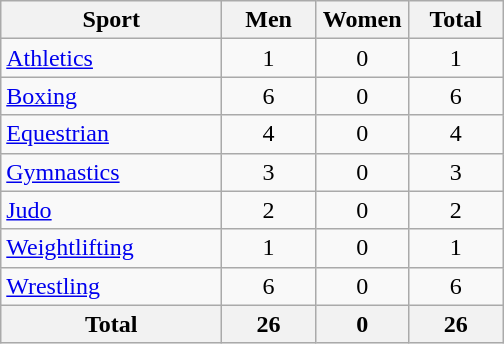<table class="wikitable sortable" style="text-align:center;">
<tr>
<th width=140>Sport</th>
<th width=55>Men</th>
<th width=55>Women</th>
<th width=55>Total</th>
</tr>
<tr>
<td align=left><a href='#'>Athletics</a></td>
<td>1</td>
<td>0</td>
<td>1</td>
</tr>
<tr>
<td align=left><a href='#'>Boxing</a></td>
<td>6</td>
<td>0</td>
<td>6</td>
</tr>
<tr>
<td align=left><a href='#'>Equestrian</a></td>
<td>4</td>
<td>0</td>
<td>4</td>
</tr>
<tr>
<td align=left><a href='#'>Gymnastics</a></td>
<td>3</td>
<td>0</td>
<td>3</td>
</tr>
<tr>
<td align=left><a href='#'>Judo</a></td>
<td>2</td>
<td>0</td>
<td>2</td>
</tr>
<tr>
<td align=left><a href='#'>Weightlifting</a></td>
<td>1</td>
<td>0</td>
<td>1</td>
</tr>
<tr>
<td align=left><a href='#'>Wrestling</a></td>
<td>6</td>
<td>0</td>
<td>6</td>
</tr>
<tr>
<th>Total</th>
<th>26</th>
<th>0</th>
<th>26</th>
</tr>
</table>
